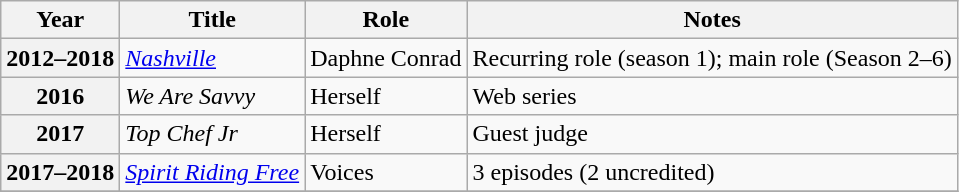<table class="wikitable plainrowheaders sortable">
<tr>
<th scope="col">Year</th>
<th scope="col">Title</th>
<th scope="col">Role</th>
<th scope="col" class="unsortable">Notes</th>
</tr>
<tr>
<th scope=row>2012–2018</th>
<td><em><a href='#'>Nashville</a></em></td>
<td>Daphne Conrad</td>
<td>Recurring role (season 1); main role (Season 2–6)</td>
</tr>
<tr>
<th scope=row>2016</th>
<td><em>We Are Savvy</em></td>
<td>Herself</td>
<td>Web series</td>
</tr>
<tr>
<th scope=row>2017</th>
<td><em>Top Chef Jr</em></td>
<td>Herself</td>
<td>Guest judge</td>
</tr>
<tr>
<th scope=row>2017–2018</th>
<td><em><a href='#'>Spirit Riding Free</a></em></td>
<td>Voices</td>
<td>3 episodes (2 uncredited)</td>
</tr>
<tr>
</tr>
</table>
